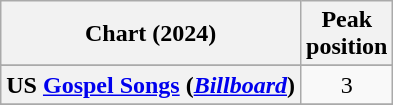<table class="wikitable sortable plainrowheaders" style="text-align:center">
<tr>
<th scope="col">Chart (2024)</th>
<th scope="col">Peak<br>position</th>
</tr>
<tr>
</tr>
<tr>
<th scope="row">US <a href='#'>Gospel Songs</a> (<em><a href='#'>Billboard</a></em>)</th>
<td>3</td>
</tr>
<tr>
</tr>
</table>
